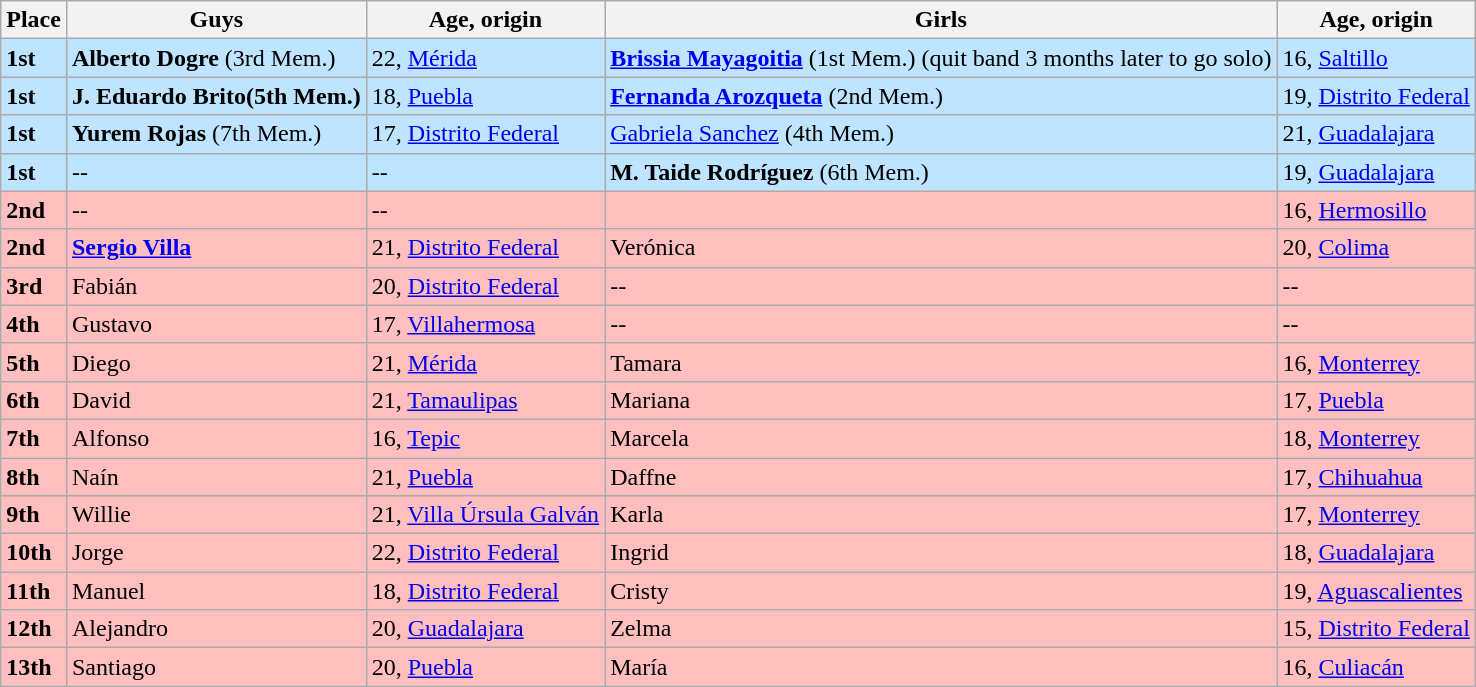<table class="wikitable">
<tr>
<th>Place</th>
<th>Guys</th>
<th>Age, origin</th>
<th>Girls</th>
<th>Age, origin</th>
</tr>
<tr style="background-color: #BFE4FF">
<td><strong>1st</strong></td>
<td><strong>Alberto Dogre</strong> (3rd Mem.)</td>
<td>22, <a href='#'>Mérida</a></td>
<td><strong><a href='#'>Brissia Mayagoitia</a></strong> (1st Mem.) (quit band 3 months later to go solo)</td>
<td>16, <a href='#'>Saltillo</a></td>
</tr>
<tr style="background-color: #BFE4FF">
<td><strong>1st</strong></td>
<td><strong>J. Eduardo Brito(5th Mem.)</strong></td>
<td>18, <a href='#'>Puebla</a></td>
<td><strong><a href='#'>Fernanda Arozqueta</a></strong> (2nd Mem.)</td>
<td>19, <a href='#'>Distrito Federal</a></td>
</tr>
<tr style="background-color: #BFE4FF">
<td><strong>1st</strong></td>
<td><strong>Yurem Rojas</strong> (7th Mem.)</td>
<td>17, <a href='#'>Distrito Federal</a></td>
<td><a href='#'>Gabriela Sanchez</a> (4th Mem.)</td>
<td>21, <a href='#'>Guadalajara</a></td>
</tr>
<tr style="background-color: #BFE4FF">
<td><strong>1st</strong></td>
<td>--</td>
<td>--</td>
<td><strong>M. Taide Rodríguez</strong> (6th Mem.)</td>
<td>19, <a href='#'>Guadalajara</a></td>
</tr>
<tr style="background:#FFBFBF">
<td><strong>2nd</strong></td>
<td>--</td>
<td>--</td>
<td><strong></strong></td>
<td>16, <a href='#'>Hermosillo</a></td>
</tr>
<tr style="background:#FFBFBF">
<td><strong>2nd</strong></td>
<td><strong><a href='#'>Sergio Villa</a></strong></td>
<td>21, <a href='#'>Distrito Federal</a></td>
<td>Verónica</td>
<td>20, <a href='#'>Colima</a></td>
</tr>
<tr style="background:#FFBFBF">
<td><strong>3rd</strong></td>
<td>Fabián</td>
<td>20, <a href='#'>Distrito Federal</a></td>
<td>--</td>
<td>--</td>
</tr>
<tr style="background:#FFBFBF">
<td><strong>4th</strong></td>
<td>Gustavo</td>
<td>17, <a href='#'>Villahermosa</a></td>
<td>--</td>
<td>--</td>
</tr>
<tr style="background:#FFBFBF">
<td><strong>5th</strong></td>
<td>Diego</td>
<td>21, <a href='#'>Mérida</a></td>
<td>Tamara</td>
<td>16, <a href='#'>Monterrey</a></td>
</tr>
<tr style="background:#FFBFBF">
<td><strong>6th</strong></td>
<td>David</td>
<td>21, <a href='#'>Tamaulipas</a></td>
<td>Mariana</td>
<td>17, <a href='#'>Puebla</a></td>
</tr>
<tr style="background:#FFBFBF">
<td><strong>7th</strong></td>
<td>Alfonso</td>
<td>16, <a href='#'>Tepic</a></td>
<td>Marcela</td>
<td>18, <a href='#'>Monterrey</a></td>
</tr>
<tr style="background:#FFBFBF">
<td><strong>8th</strong></td>
<td>Naín</td>
<td>21, <a href='#'>Puebla</a></td>
<td>Daffne</td>
<td>17, <a href='#'>Chihuahua</a></td>
</tr>
<tr style="background:#FFBFBF">
<td><strong>9th</strong></td>
<td>Willie</td>
<td>21, <a href='#'>Villa Úrsula Galván</a></td>
<td>Karla</td>
<td>17, <a href='#'>Monterrey</a></td>
</tr>
<tr style="background:#FFBFBF">
<td><strong>10th</strong></td>
<td>Jorge</td>
<td>22, <a href='#'>Distrito Federal</a></td>
<td>Ingrid</td>
<td>18, <a href='#'>Guadalajara</a></td>
</tr>
<tr style="background:#FFBFBF">
<td><strong>11th</strong></td>
<td>Manuel</td>
<td>18, <a href='#'>Distrito Federal</a></td>
<td>Cristy</td>
<td>19, <a href='#'>Aguascalientes</a></td>
</tr>
<tr style="background:#FFBFBF">
<td><strong>12th</strong></td>
<td>Alejandro</td>
<td>20, <a href='#'>Guadalajara</a></td>
<td>Zelma</td>
<td>15, <a href='#'>Distrito Federal</a></td>
</tr>
<tr style="background:#FFBFBF">
<td><strong>13th</strong></td>
<td>Santiago</td>
<td>20, <a href='#'>Puebla</a></td>
<td>María</td>
<td>16, <a href='#'>Culiacán</a></td>
</tr>
</table>
